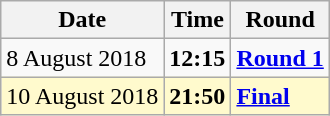<table class="wikitable">
<tr>
<th>Date</th>
<th>Time</th>
<th>Round</th>
</tr>
<tr>
<td>8 August 2018</td>
<td><strong>12:15</strong></td>
<td><strong><a href='#'>Round 1</a></strong></td>
</tr>
<tr style=background:lemonchiffon>
<td>10 August 2018</td>
<td><strong>21:50</strong></td>
<td><strong><a href='#'>Final</a></strong></td>
</tr>
</table>
